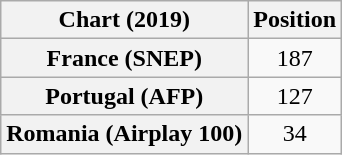<table class="wikitable sortable plainrowheaders" style="text-align:center">
<tr>
<th scope="col">Chart (2019)</th>
<th scope="col">Position</th>
</tr>
<tr>
<th scope="row">France (SNEP)</th>
<td>187</td>
</tr>
<tr>
<th scope="row">Portugal (AFP)</th>
<td>127</td>
</tr>
<tr>
<th scope="row">Romania (Airplay 100)</th>
<td>34</td>
</tr>
</table>
